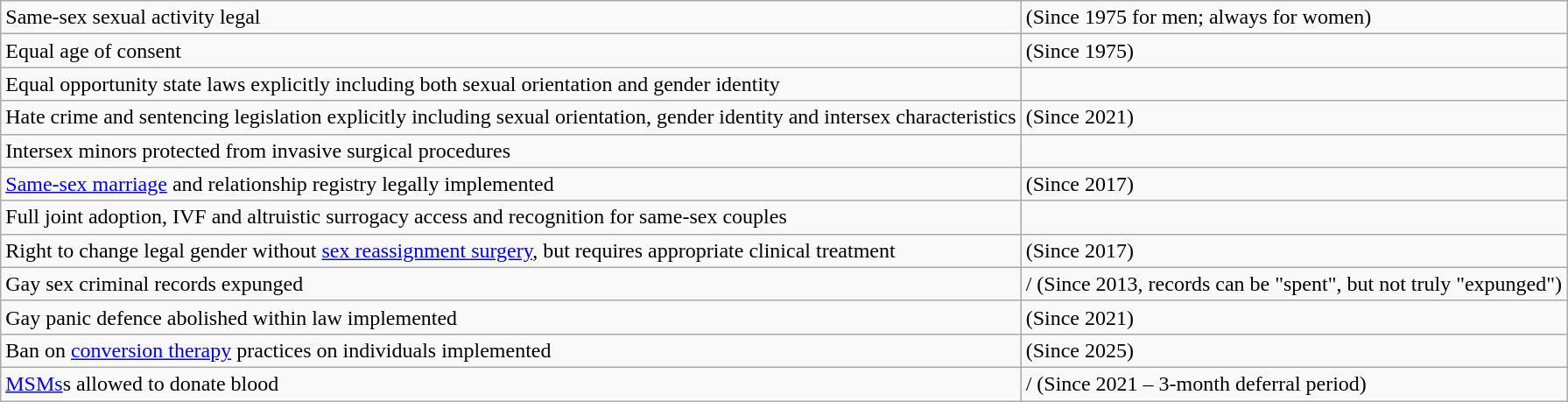<table class="wikitable">
<tr>
<td>Same-sex sexual activity legal</td>
<td> (Since 1975 for men; always for women)</td>
</tr>
<tr>
<td>Equal age of consent</td>
<td> (Since 1975)</td>
</tr>
<tr>
<td>Equal opportunity state laws explicitly including both sexual orientation and gender identity</td>
<td></td>
</tr>
<tr>
<td>Hate crime and sentencing legislation explicitly including sexual orientation, gender identity and intersex characteristics</td>
<td> (Since 2021)</td>
</tr>
<tr>
<td>Intersex minors protected from invasive surgical procedures</td>
<td></td>
</tr>
<tr>
<td><a href='#'>Same-sex marriage</a> and relationship registry legally implemented</td>
<td> (Since 2017)</td>
</tr>
<tr>
<td>Full joint adoption, IVF and altruistic surrogacy access and recognition for same-sex couples</td>
<td></td>
</tr>
<tr>
<td>Right to change legal gender without <a href='#'>sex reassignment surgery</a>, but requires appropriate clinical treatment</td>
<td> (Since 2017)</td>
</tr>
<tr>
<td>Gay sex criminal records expunged</td>
<td>/ (Since 2013, records can be "spent", but not truly "expunged")</td>
</tr>
<tr>
<td>Gay panic defence abolished within law implemented</td>
<td> (Since 2021)</td>
</tr>
<tr>
<td>Ban on <a href='#'>conversion therapy</a> practices on individuals implemented</td>
<td> (Since 2025)</td>
</tr>
<tr>
<td><a href='#'>MSMs</a>s allowed to donate blood</td>
<td>/ (Since 2021 – 3-month deferral period)</td>
</tr>
</table>
